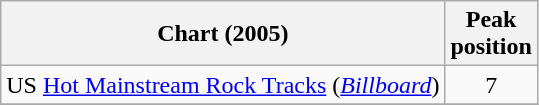<table class="wikitable sortable">
<tr>
<th>Chart (2005)</th>
<th>Peak<br>position</th>
</tr>
<tr>
<td>US <a href='#'>Hot Mainstream Rock Tracks</a> (<em><a href='#'>Billboard</a></em>)</td>
<td align=center>7</td>
</tr>
<tr>
</tr>
</table>
